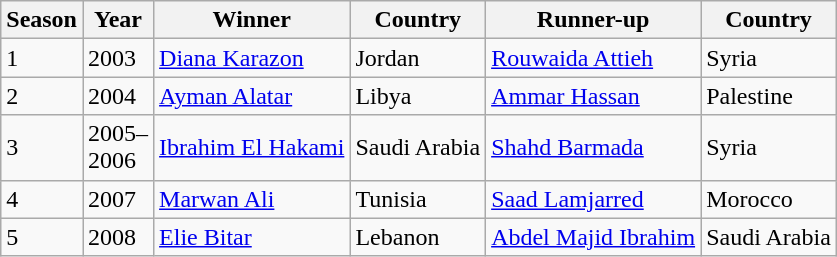<table class="wikitable">
<tr>
<th>Season</th>
<th>Year</th>
<th>Winner</th>
<th>Country</th>
<th>Runner-up</th>
<th>Country</th>
</tr>
<tr>
<td>1</td>
<td>2003</td>
<td><a href='#'>Diana Karazon</a></td>
<td>Jordan</td>
<td><a href='#'>Rouwaida Attieh</a></td>
<td>Syria</td>
</tr>
<tr>
<td>2</td>
<td>2004</td>
<td><a href='#'>Ayman Alatar</a></td>
<td>Libya</td>
<td><a href='#'>Ammar Hassan</a></td>
<td>Palestine</td>
</tr>
<tr>
<td>3</td>
<td>2005–<br>2006</td>
<td><a href='#'>Ibrahim El Hakami</a></td>
<td>Saudi Arabia</td>
<td><a href='#'>Shahd Barmada</a></td>
<td>Syria</td>
</tr>
<tr>
<td>4</td>
<td>2007</td>
<td><a href='#'>Marwan Ali</a></td>
<td>Tunisia</td>
<td><a href='#'>Saad Lamjarred</a></td>
<td>Morocco</td>
</tr>
<tr>
<td>5</td>
<td>2008</td>
<td><a href='#'>Elie Bitar</a></td>
<td>Lebanon</td>
<td><a href='#'>Abdel Majid Ibrahim</a></td>
<td>Saudi Arabia</td>
</tr>
</table>
